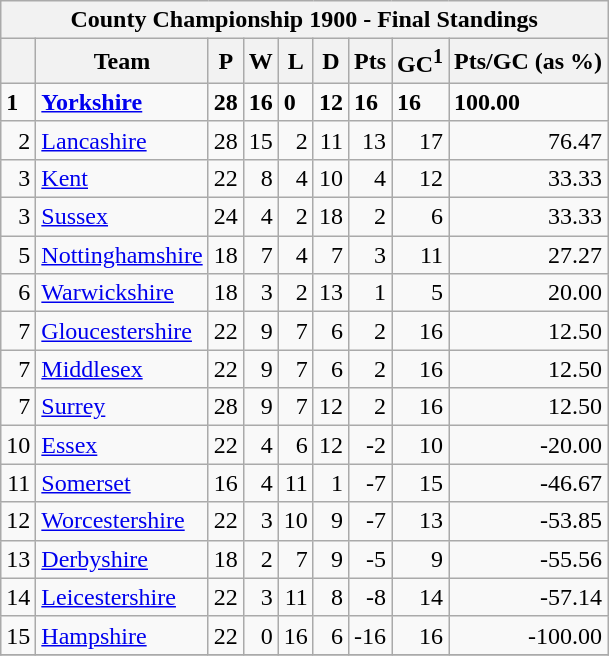<table class="wikitable">
<tr>
<th colspan="9">County Championship 1900 - Final Standings</th>
</tr>
<tr bgcolor="#efefef">
<th></th>
<th>Team</th>
<th>P</th>
<th>W</th>
<th>L</th>
<th>D</th>
<th>Pts</th>
<th>GC<sup>1</sup></th>
<th>Pts/GC (as %)</th>
</tr>
<tr align="right|- align="right">
<td><strong>1</strong></td>
<td align="left"><strong><a href='#'>Yorkshire</a></strong></td>
<td><strong>28</strong></td>
<td><strong>16</strong></td>
<td><strong>0</strong></td>
<td><strong>12</strong></td>
<td><strong>16</strong></td>
<td><strong>16</strong></td>
<td><strong>100.00</strong></td>
</tr>
<tr align="right">
<td>2</td>
<td align="left"><a href='#'>Lancashire</a></td>
<td>28</td>
<td>15</td>
<td>2</td>
<td>11</td>
<td>13</td>
<td>17</td>
<td>76.47</td>
</tr>
<tr align="right">
<td>3</td>
<td align="left"><a href='#'>Kent</a></td>
<td>22</td>
<td>8</td>
<td>4</td>
<td>10</td>
<td>4</td>
<td>12</td>
<td>33.33</td>
</tr>
<tr align="right">
<td>3</td>
<td align="left"><a href='#'>Sussex</a></td>
<td>24</td>
<td>4</td>
<td>2</td>
<td>18</td>
<td>2</td>
<td>6</td>
<td>33.33</td>
</tr>
<tr align="right">
<td>5</td>
<td align="left"><a href='#'>Nottinghamshire</a></td>
<td>18</td>
<td>7</td>
<td>4</td>
<td>7</td>
<td>3</td>
<td>11</td>
<td>27.27</td>
</tr>
<tr align="right">
<td>6</td>
<td align="left"><a href='#'>Warwickshire</a></td>
<td>18</td>
<td>3</td>
<td>2</td>
<td>13</td>
<td>1</td>
<td>5</td>
<td>20.00</td>
</tr>
<tr align="right">
<td>7</td>
<td align="left"><a href='#'>Gloucestershire</a></td>
<td>22</td>
<td>9</td>
<td>7</td>
<td>6</td>
<td>2</td>
<td>16</td>
<td>12.50</td>
</tr>
<tr align="right">
<td>7</td>
<td align="left"><a href='#'>Middlesex</a></td>
<td>22</td>
<td>9</td>
<td>7</td>
<td>6</td>
<td>2</td>
<td>16</td>
<td>12.50</td>
</tr>
<tr align="right">
<td>7</td>
<td align="left"><a href='#'>Surrey</a></td>
<td>28</td>
<td>9</td>
<td>7</td>
<td>12</td>
<td>2</td>
<td>16</td>
<td>12.50</td>
</tr>
<tr align="right">
<td>10</td>
<td align="left"><a href='#'>Essex</a></td>
<td>22</td>
<td>4</td>
<td>6</td>
<td>12</td>
<td>-2</td>
<td>10</td>
<td>-20.00</td>
</tr>
<tr align="right">
<td>11</td>
<td align="left"><a href='#'>Somerset</a></td>
<td>16</td>
<td>4</td>
<td>11</td>
<td>1</td>
<td>-7</td>
<td>15</td>
<td>-46.67</td>
</tr>
<tr align="right">
<td>12</td>
<td align="left"><a href='#'>Worcestershire</a></td>
<td>22</td>
<td>3</td>
<td>10</td>
<td>9</td>
<td>-7</td>
<td>13</td>
<td>-53.85</td>
</tr>
<tr align="right">
<td>13</td>
<td align="left"><a href='#'>Derbyshire</a></td>
<td>18</td>
<td>2</td>
<td>7</td>
<td>9</td>
<td>-5</td>
<td>9</td>
<td>-55.56</td>
</tr>
<tr align="right">
<td>14</td>
<td align="left"><a href='#'>Leicestershire</a></td>
<td>22</td>
<td>3</td>
<td>11</td>
<td>8</td>
<td>-8</td>
<td>14</td>
<td>-57.14</td>
</tr>
<tr align="right">
<td>15</td>
<td align="left"><a href='#'>Hampshire</a></td>
<td>22</td>
<td>0</td>
<td>16</td>
<td>6</td>
<td>-16</td>
<td>16</td>
<td>-100.00</td>
</tr>
<tr>
</tr>
</table>
